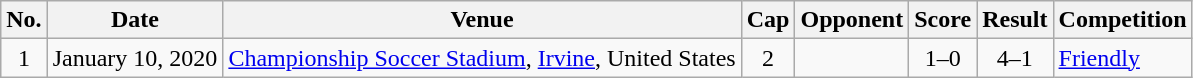<table class="wikitable sortable">
<tr>
<th scope="col">No.</th>
<th scope="col">Date</th>
<th scope="col">Venue</th>
<th scope="col">Cap</th>
<th scope="col">Opponent</th>
<th scope="col">Score</th>
<th scope="col">Result</th>
<th scope="col">Competition</th>
</tr>
<tr>
<td align="center">1</td>
<td>January 10, 2020</td>
<td><a href='#'>Championship Soccer Stadium</a>, <a href='#'>Irvine</a>, United States</td>
<td align="center">2</td>
<td></td>
<td align="center">1–0</td>
<td align="center">4–1</td>
<td><a href='#'>Friendly</a></td>
</tr>
</table>
